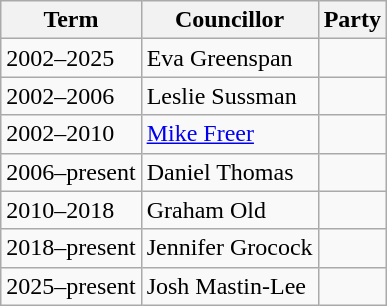<table class="wikitable">
<tr>
<th>Term</th>
<th>Councillor</th>
<th colspan=2>Party</th>
</tr>
<tr>
<td>2002–2025</td>
<td>Eva Greenspan</td>
<td></td>
</tr>
<tr>
<td>2002–2006</td>
<td>Leslie Sussman</td>
<td></td>
</tr>
<tr>
<td>2002–2010</td>
<td><a href='#'>Mike Freer</a></td>
<td></td>
</tr>
<tr>
<td>2006–present</td>
<td>Daniel Thomas</td>
<td></td>
</tr>
<tr>
<td>2010–2018</td>
<td>Graham Old</td>
<td></td>
</tr>
<tr>
<td>2018–present</td>
<td>Jennifer Grocock</td>
<td></td>
</tr>
<tr>
<td>2025–present</td>
<td>Josh Mastin-Lee</td>
<td></td>
</tr>
</table>
